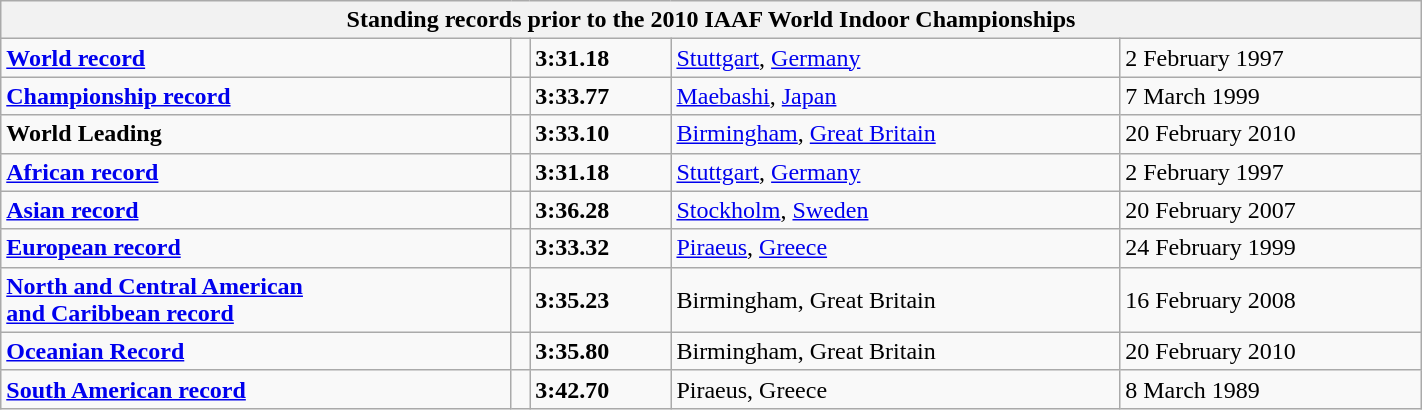<table class="wikitable" width=75%>
<tr>
<th colspan="5">Standing records prior to the 2010 IAAF World Indoor Championships</th>
</tr>
<tr>
<td><strong><a href='#'>World record</a></strong></td>
<td></td>
<td><strong>3:31.18</strong></td>
<td><a href='#'>Stuttgart</a>, <a href='#'>Germany</a></td>
<td>2 February 1997</td>
</tr>
<tr>
<td><strong><a href='#'>Championship record</a></strong></td>
<td></td>
<td><strong>3:33.77 </strong></td>
<td><a href='#'>Maebashi</a>, <a href='#'>Japan</a></td>
<td>7 March 1999</td>
</tr>
<tr>
<td><strong>World Leading</strong></td>
<td></td>
<td><strong>3:33.10</strong></td>
<td><a href='#'>Birmingham</a>, <a href='#'>Great Britain</a></td>
<td>20 February 2010</td>
</tr>
<tr>
<td><strong><a href='#'>African record</a></strong></td>
<td></td>
<td><strong>3:31.18</strong></td>
<td><a href='#'>Stuttgart</a>, <a href='#'>Germany</a></td>
<td>2 February 1997</td>
</tr>
<tr>
<td><strong><a href='#'>Asian record</a></strong></td>
<td></td>
<td><strong>3:36.28</strong></td>
<td><a href='#'>Stockholm</a>, <a href='#'>Sweden</a></td>
<td>20 February 2007</td>
</tr>
<tr>
<td><strong><a href='#'>European record</a></strong></td>
<td></td>
<td><strong>3:33.32</strong></td>
<td><a href='#'>Piraeus</a>, <a href='#'>Greece</a></td>
<td>24 February 1999</td>
</tr>
<tr>
<td><strong><a href='#'>North and Central American <br>and Caribbean record</a></strong></td>
<td></td>
<td><strong>3:35.23</strong></td>
<td>Birmingham, Great Britain</td>
<td>16 February 2008</td>
</tr>
<tr>
<td><strong><a href='#'>Oceanian Record</a></strong></td>
<td></td>
<td><strong>3:35.80</strong></td>
<td>Birmingham, Great Britain</td>
<td>20 February 2010</td>
</tr>
<tr>
<td><strong><a href='#'>South American record</a></strong></td>
<td></td>
<td><strong>3:42.70</strong></td>
<td>Piraeus, Greece</td>
<td>8 March 1989</td>
</tr>
</table>
